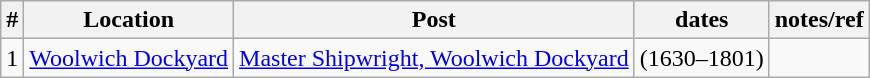<table class="wikitable">
<tr>
<th>#</th>
<th>Location</th>
<th>Post</th>
<th>dates</th>
<th>notes/ref</th>
</tr>
<tr>
<td>1</td>
<td><a href='#'>Woolwich Dockyard</a></td>
<td><a href='#'>Master Shipwright, Woolwich Dockyard</a></td>
<td>(1630–1801)</td>
<td></td>
</tr>
</table>
